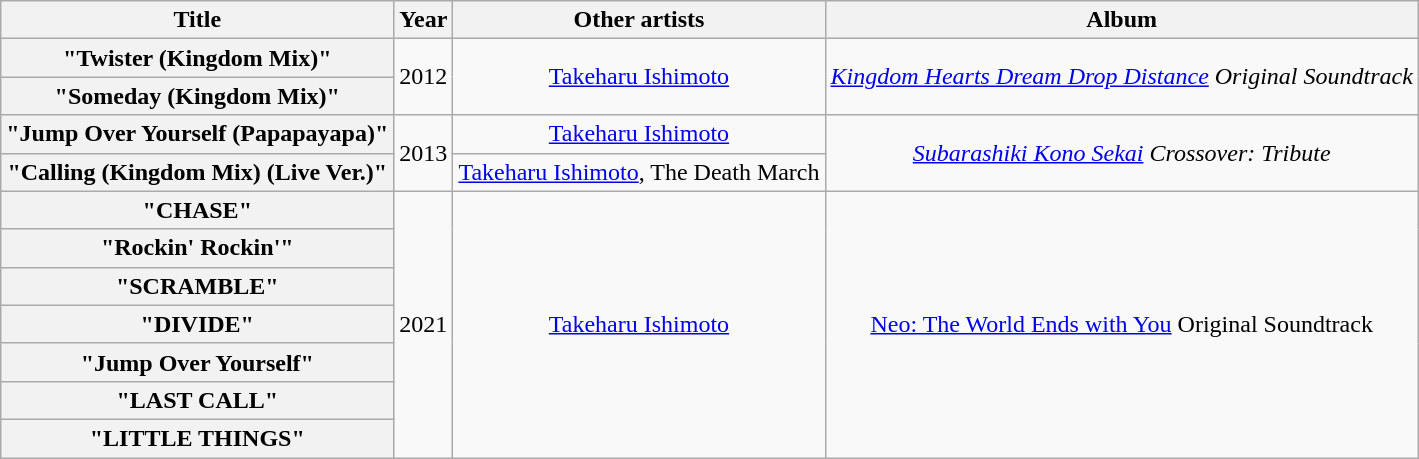<table class="wikitable sortable plainrowheaders" style="text-align: center;">
<tr>
<th scope="col">Title</th>
<th scope="col">Year</th>
<th scope="col">Other artists</th>
<th scope="col">Album</th>
</tr>
<tr>
<th scope="row">"Twister (Kingdom Mix)"</th>
<td rowspan="2">2012</td>
<td rowspan="2"><a href='#'>Takeharu Ishimoto</a></td>
<td rowspan="2"><em><a href='#'>Kingdom Hearts Dream Drop Distance</a> Original Soundtrack</em></td>
</tr>
<tr>
<th scope="row">"Someday (Kingdom Mix)"</th>
</tr>
<tr>
<th scope="row">"Jump Over Yourself (Papapayapa)"</th>
<td rowspan="2">2013</td>
<td><a href='#'>Takeharu Ishimoto</a></td>
<td rowspan="2"><em><a href='#'>Subarashiki Kono Sekai</a> Crossover: Tribute</em></td>
</tr>
<tr>
<th scope="row">"Calling (Kingdom Mix) (Live Ver.)"</th>
<td><a href='#'>Takeharu Ishimoto</a>, The Death March</td>
</tr>
<tr>
<th scope="row">"CHASE"</th>
<td rowspan="7">2021</td>
<td rowspan="7"><a href='#'>Takeharu Ishimoto</a></td>
<td rowspan="7"><a href='#'>Neo: The World Ends with You</a> Original Soundtrack</td>
</tr>
<tr>
<th scope="row">"Rockin' Rockin'"</th>
</tr>
<tr>
<th scope="row">"SCRAMBLE"</th>
</tr>
<tr>
<th scope="row">"DIVIDE"</th>
</tr>
<tr>
<th scope="row">"Jump Over Yourself"</th>
</tr>
<tr>
<th scope="row">"LAST CALL"</th>
</tr>
<tr>
<th scope="row">"LITTLE THINGS"</th>
</tr>
</table>
